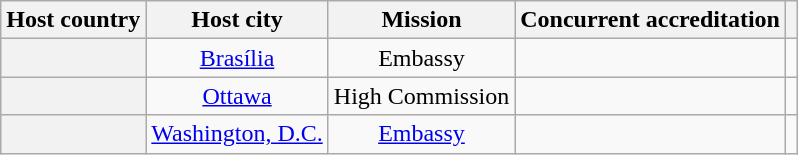<table class="wikitable plainrowheaders" style="text-align:center;">
<tr>
<th scope="col">Host country</th>
<th scope="col">Host city</th>
<th scope="col">Mission</th>
<th scope="col">Concurrent accreditation</th>
<th scope="col"></th>
</tr>
<tr>
<th scope="row"></th>
<td><a href='#'>Brasília</a></td>
<td>Embassy</td>
<td></td>
<td></td>
</tr>
<tr>
<th scope="row"></th>
<td><a href='#'>Ottawa</a></td>
<td>High Commission</td>
<td></td>
<td></td>
</tr>
<tr>
<th scope="row"></th>
<td><a href='#'>Washington, D.C.</a></td>
<td><a href='#'>Embassy</a></td>
<td></td>
<td></td>
</tr>
</table>
